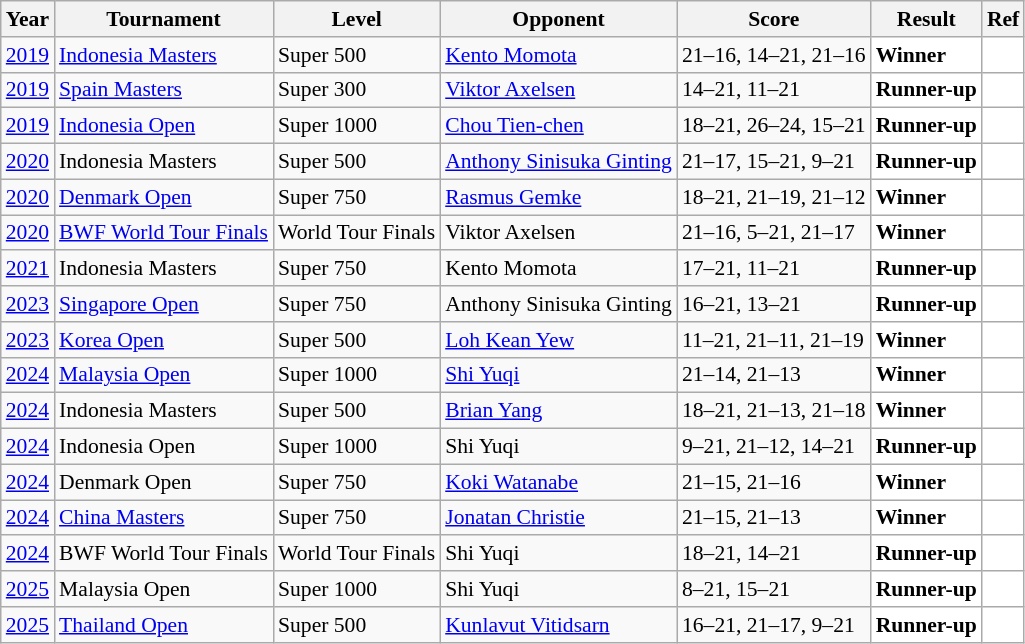<table class="sortable wikitable" style="font-size: 90%;">
<tr>
<th>Year</th>
<th>Tournament</th>
<th>Level</th>
<th>Opponent</th>
<th>Score</th>
<th>Result</th>
<th>Ref</th>
</tr>
<tr>
<td align="center"><a href='#'>2019</a></td>
<td align="left"><a href='#'>Indonesia Masters</a></td>
<td align="left">Super 500</td>
<td align="left"> <a href='#'>Kento Momota</a></td>
<td align="left">21–16, 14–21, 21–16</td>
<td style="text-align:left; background:white"> <strong>Winner</strong></td>
<td style="text-align:center; background:white"></td>
</tr>
<tr>
<td align="center"><a href='#'>2019</a></td>
<td align="left"><a href='#'>Spain Masters</a></td>
<td align="left">Super 300</td>
<td align="left"> <a href='#'>Viktor Axelsen</a></td>
<td align="left">14–21, 11–21</td>
<td style="text-align:left; background:white"> <strong>Runner-up</strong></td>
<td style="text-align:center; background:white"></td>
</tr>
<tr>
<td align="center"><a href='#'>2019</a></td>
<td align="left"><a href='#'>Indonesia Open</a></td>
<td align="left">Super 1000</td>
<td align="left"> <a href='#'>Chou Tien-chen</a></td>
<td align="left">18–21, 26–24, 15–21</td>
<td style="text-align:left; background:white"> <strong>Runner-up</strong></td>
<td style="text-align:center; background:white"></td>
</tr>
<tr>
<td align="center"><a href='#'>2020</a></td>
<td align="left">Indonesia Masters</td>
<td align="left">Super 500</td>
<td align="left"> <a href='#'>Anthony Sinisuka Ginting</a></td>
<td align="left">21–17, 15–21, 9–21</td>
<td style="text-align:left; background:white"> <strong>Runner-up</strong></td>
<td style="text-align:center; background:white"></td>
</tr>
<tr>
<td align="center"><a href='#'>2020</a></td>
<td align="left"><a href='#'>Denmark Open</a></td>
<td align="left">Super 750</td>
<td align="left"> <a href='#'>Rasmus Gemke</a></td>
<td align="left">18–21, 21–19, 21–12</td>
<td style="text-align:left; background:white"> <strong>Winner</strong></td>
<td style="text-align:center; background:white"></td>
</tr>
<tr>
<td align="center"><a href='#'>2020</a></td>
<td align="left"><a href='#'>BWF World Tour Finals</a></td>
<td align="left">World Tour Finals</td>
<td align="left"> Viktor Axelsen</td>
<td align="left">21–16, 5–21, 21–17</td>
<td style="text-align:left; background:white"> <strong>Winner</strong></td>
<td style="text-align:center; background:white"></td>
</tr>
<tr>
<td align="center"><a href='#'>2021</a></td>
<td align="left">Indonesia Masters</td>
<td align="left">Super 750</td>
<td align="left"> Kento Momota</td>
<td align="left">17–21, 11–21</td>
<td style="text-align:left; background:white"> <strong>Runner-up</strong></td>
<td style="text-align:center; background:white"></td>
</tr>
<tr>
<td align="center"><a href='#'>2023</a></td>
<td align="left"><a href='#'>Singapore Open</a></td>
<td align="left">Super 750</td>
<td align="left"> Anthony Sinisuka Ginting</td>
<td align="left">16–21, 13–21</td>
<td style="text-align:left; background:white"> <strong>Runner-up</strong></td>
<td style="text-align:center; background:white"></td>
</tr>
<tr>
<td align="center"><a href='#'>2023</a></td>
<td align="left"><a href='#'>Korea Open</a></td>
<td align="left">Super 500</td>
<td align="left"> <a href='#'>Loh Kean Yew</a></td>
<td algin="left">11–21, 21–11, 21–19</td>
<td style="text-align:left; background:white"> <strong>Winner</strong></td>
<td style="text-align:center; background:white"></td>
</tr>
<tr>
<td align="center"><a href='#'>2024</a></td>
<td align="left"><a href='#'>Malaysia Open</a></td>
<td align="left">Super 1000</td>
<td align="left"> <a href='#'>Shi Yuqi</a></td>
<td align="left">21–14, 21–13</td>
<td style="text-align:left; background:white"> <strong>Winner</strong></td>
<td style="text-align:center; background:white"></td>
</tr>
<tr>
<td align="center"><a href='#'>2024</a></td>
<td align="left">Indonesia Masters</td>
<td align="left">Super 500</td>
<td align="left"> <a href='#'>Brian Yang</a></td>
<td align="left">18–21, 21–13, 21–18</td>
<td style="text-align:left; background:white"> <strong>Winner</strong></td>
<td style="text-align:center; background:white"></td>
</tr>
<tr>
<td align="center"><a href='#'>2024</a></td>
<td align="left">Indonesia Open</td>
<td align="left">Super 1000</td>
<td align="left"> Shi Yuqi</td>
<td align="left">9–21, 21–12, 14–21</td>
<td style="text-align:left; background:white"> <strong>Runner-up</strong></td>
<td style="text-align:center; background:white"></td>
</tr>
<tr>
<td align="center"><a href='#'>2024</a></td>
<td align="left">Denmark Open</td>
<td align="left">Super 750</td>
<td align="left"> <a href='#'>Koki Watanabe</a></td>
<td align="left">21–15, 21–16</td>
<td style="text-align:left; background:white"> <strong>Winner</strong></td>
<td style="text-align:center; background:white"></td>
</tr>
<tr>
<td align="center"><a href='#'>2024</a></td>
<td align="left"><a href='#'>China Masters</a></td>
<td align="left">Super 750</td>
<td align="left"> <a href='#'>Jonatan Christie</a></td>
<td align="left">21–15, 21–13</td>
<td style="text-align:left; background:white"> <strong>Winner</strong></td>
<td style="text-align:center; background:white"></td>
</tr>
<tr>
<td align="center"><a href='#'>2024</a></td>
<td align="left">BWF World Tour Finals</td>
<td align="left">World Tour Finals</td>
<td align="left"> Shi Yuqi</td>
<td align="left">18–21, 14–21</td>
<td style="text-align:left; background:white"> <strong>Runner-up</strong></td>
<td style="text-align:center; background:white"></td>
</tr>
<tr>
<td align="center"><a href='#'>2025</a></td>
<td align="left">Malaysia Open</td>
<td align="left">Super 1000</td>
<td align="left"> Shi Yuqi</td>
<td align="left">8–21, 15–21</td>
<td style="text-align:left; background: white"> <strong>Runner-up</strong></td>
<td style="text-align:center; background:white"></td>
</tr>
<tr>
<td align="center"><a href='#'>2025</a></td>
<td align="left"><a href='#'>Thailand Open</a></td>
<td align="left">Super 500</td>
<td align="left"> <a href='#'>Kunlavut Vitidsarn</a></td>
<td align="left">16–21, 21–17, 9–21</td>
<td style="text-align:left; background: white"> <strong>Runner-up</strong></td>
<td style="text-align:center; background:white"></td>
</tr>
</table>
